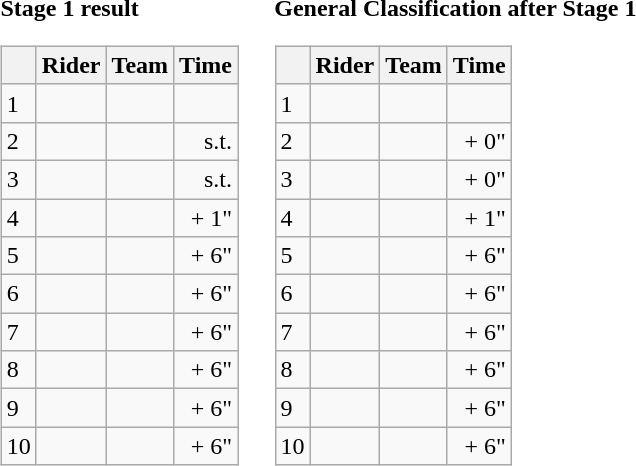<table>
<tr>
<td><strong>Stage 1 result</strong><br><table class="wikitable">
<tr>
<th></th>
<th>Rider</th>
<th>Team</th>
<th>Time</th>
</tr>
<tr>
<td>1</td>
<td></td>
<td></td>
<td align="right"></td>
</tr>
<tr>
<td>2</td>
<td></td>
<td></td>
<td align="right">s.t.</td>
</tr>
<tr>
<td>3</td>
<td></td>
<td></td>
<td align="right">s.t.</td>
</tr>
<tr>
<td>4</td>
<td></td>
<td></td>
<td align="right">+ 1"</td>
</tr>
<tr>
<td>5</td>
<td></td>
<td></td>
<td align="right">+ 6"</td>
</tr>
<tr>
<td>6</td>
<td></td>
<td></td>
<td align="right">+ 6"</td>
</tr>
<tr>
<td>7</td>
<td></td>
<td></td>
<td align="right">+ 6"</td>
</tr>
<tr>
<td>8</td>
<td></td>
<td></td>
<td align="right">+ 6"</td>
</tr>
<tr>
<td>9</td>
<td></td>
<td></td>
<td align="right">+ 6"</td>
</tr>
<tr>
<td>10</td>
<td></td>
<td></td>
<td align="right">+ 6"</td>
</tr>
</table>
</td>
<td></td>
<td><strong>General Classification after Stage 1</strong><br><table class="wikitable">
<tr>
<th></th>
<th>Rider</th>
<th>Team</th>
<th>Time</th>
</tr>
<tr>
<td>1</td>
<td> </td>
<td></td>
<td align="right"></td>
</tr>
<tr>
<td>2</td>
<td></td>
<td></td>
<td align="right">+ 0"</td>
</tr>
<tr>
<td>3</td>
<td></td>
<td></td>
<td align="right">+ 0"</td>
</tr>
<tr>
<td>4</td>
<td></td>
<td></td>
<td align="right">+ 1"</td>
</tr>
<tr>
<td>5</td>
<td></td>
<td></td>
<td align="right">+ 6"</td>
</tr>
<tr>
<td>6</td>
<td></td>
<td></td>
<td align="right">+ 6"</td>
</tr>
<tr>
<td>7</td>
<td></td>
<td></td>
<td align="right">+ 6"</td>
</tr>
<tr>
<td>8</td>
<td></td>
<td></td>
<td align="right">+ 6"</td>
</tr>
<tr>
<td>9</td>
<td></td>
<td></td>
<td align="right">+ 6"</td>
</tr>
<tr>
<td>10</td>
<td></td>
<td></td>
<td align="right">+ 6"</td>
</tr>
</table>
</td>
</tr>
</table>
